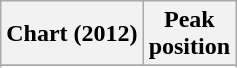<table class="wikitable sortable plainrowheaders" style="text-align:center">
<tr>
<th scope="col">Chart (2012)</th>
<th scope="col">Peak<br> position</th>
</tr>
<tr>
</tr>
<tr>
</tr>
<tr>
</tr>
</table>
